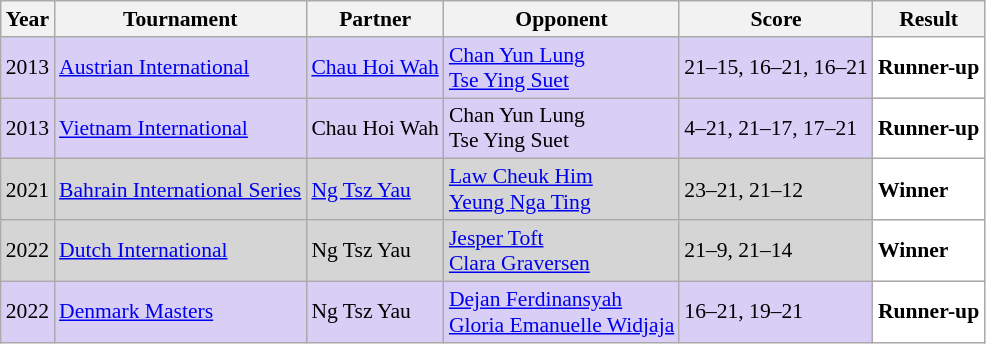<table class="sortable wikitable" style="font-size: 90%;">
<tr>
<th>Year</th>
<th>Tournament</th>
<th>Partner</th>
<th>Opponent</th>
<th>Score</th>
<th>Result</th>
</tr>
<tr style="background:#D8CEF6">
<td align="center">2013</td>
<td align="left"><a href='#'>Austrian International</a></td>
<td align="left"> <a href='#'>Chau Hoi Wah</a></td>
<td align="left"> <a href='#'>Chan Yun Lung</a> <br>  <a href='#'>Tse Ying Suet</a></td>
<td align="left">21–15, 16–21, 16–21</td>
<td style="text-align:left; background:white"> <strong>Runner-up</strong></td>
</tr>
<tr style="background:#D8CEF6">
<td align="center">2013</td>
<td align="left"><a href='#'>Vietnam International</a></td>
<td align="left"> Chau Hoi Wah</td>
<td align="left"> Chan Yun Lung <br>  Tse Ying Suet</td>
<td align="left">4–21, 21–17, 17–21</td>
<td style="text-align:left; background:white"> <strong>Runner-up</strong></td>
</tr>
<tr style="background:#D5D5D5">
<td align="center">2021</td>
<td align="left"><a href='#'>Bahrain International Series</a></td>
<td align="left"> <a href='#'>Ng Tsz Yau</a></td>
<td align="left"> <a href='#'>Law Cheuk Him</a><br> <a href='#'>Yeung Nga Ting</a></td>
<td align="left">23–21, 21–12</td>
<td style="text-align:left; background:white"> <strong>Winner</strong></td>
</tr>
<tr style="background:#D5D5D5">
<td align="center">2022</td>
<td align="left"><a href='#'>Dutch International</a></td>
<td align="left"> Ng Tsz Yau</td>
<td align="left"> <a href='#'>Jesper Toft</a><br> <a href='#'>Clara Graversen</a></td>
<td align="left">21–9, 21–14</td>
<td style="text-align:left; background:white"> <strong>Winner</strong></td>
</tr>
<tr style="background:#D8CEF6">
<td align="center">2022</td>
<td align="left"><a href='#'>Denmark Masters</a></td>
<td align="left"> Ng Tsz Yau</td>
<td align="left"> <a href='#'>Dejan Ferdinansyah</a><br> <a href='#'>Gloria Emanuelle Widjaja</a></td>
<td align="left">16–21, 19–21</td>
<td style="text-align:left; background:white"> <strong>Runner-up</strong></td>
</tr>
</table>
